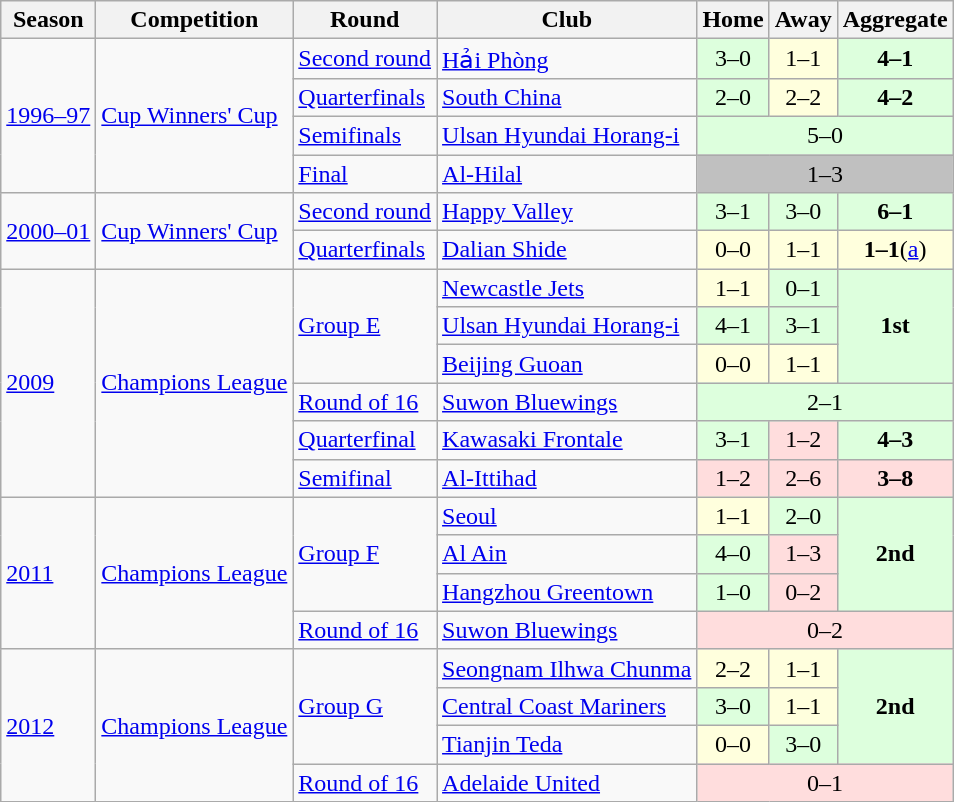<table class="wikitable">
<tr>
<th>Season</th>
<th>Competition</th>
<th>Round</th>
<th>Club</th>
<th>Home</th>
<th>Away</th>
<th>Aggregate</th>
</tr>
<tr>
<td rowspan="4"><a href='#'>1996–97</a></td>
<td rowspan="4"><a href='#'>Cup Winners' Cup</a></td>
<td rowspan="1"><a href='#'>Second round</a></td>
<td> <a href='#'>Hải Phòng</a></td>
<td bgcolor="#ddffdd" style="text-align:center;">3–0</td>
<td bgcolor="#ffffdd" style="text-align:center;">1–1</td>
<td bgcolor="#ddffdd" style="text-align:center;"><strong>4–1</strong></td>
</tr>
<tr>
<td rowspan="1"><a href='#'>Quarterfinals</a></td>
<td> <a href='#'>South China</a></td>
<td bgcolor="#ddffdd" style="text-align:center;">2–0</td>
<td bgcolor="#ffffdd" style="text-align:center;">2–2</td>
<td bgcolor="#ddffdd" style="text-align:center;"><strong>4–2</strong></td>
</tr>
<tr>
<td rowspan="1"><a href='#'>Semifinals</a></td>
<td> <a href='#'>Ulsan Hyundai Horang-i</a></td>
<td bgcolor="#ddffdd" colspan=3 style="text-align:center;">5–0</td>
</tr>
<tr>
<td rowspan="1"><a href='#'>Final</a></td>
<td> <a href='#'>Al-Hilal</a></td>
<td bgcolor="silver" colspan=3 style="text-align:center;">1–3</td>
</tr>
<tr>
<td rowspan="2"><a href='#'>2000–01</a></td>
<td rowspan="2"><a href='#'>Cup Winners' Cup</a></td>
<td rowspan="1"><a href='#'>Second round</a></td>
<td> <a href='#'>Happy Valley</a></td>
<td bgcolor="#ddffdd" style="text-align:center;">3–1</td>
<td bgcolor="#ddffdd" style="text-align:center;">3–0</td>
<td bgcolor="#ddffdd" style="text-align:center;"><strong>6–1</strong></td>
</tr>
<tr>
<td rowspan="1"><a href='#'>Quarterfinals</a></td>
<td> <a href='#'>Dalian Shide</a></td>
<td bgcolor="#ffffdd" style="text-align:center;">0–0</td>
<td bgcolor="#ffffdd" style="text-align:center;">1–1</td>
<td bgcolor="#ffffdd" style="text-align:center;"><strong>1–1</strong>(<a href='#'>a</a>)</td>
</tr>
<tr>
<td rowspan="6"><a href='#'>2009</a></td>
<td rowspan="6"><a href='#'>Champions League</a></td>
<td rowspan="3"><a href='#'>Group E</a></td>
<td> <a href='#'>Newcastle Jets</a></td>
<td bgcolor="#ffffdd" style="text-align:center;">1–1</td>
<td bgcolor="#ddffdd" style="text-align:center;">0–1</td>
<td bgcolor="#ddffdd" rowspan=3 align="center"><strong>1st</strong></td>
</tr>
<tr>
<td> <a href='#'>Ulsan Hyundai Horang-i</a></td>
<td bgcolor="#ddffdd" style="text-align:center;">4–1</td>
<td bgcolor="#ddffdd" style="text-align:center;">3–1</td>
</tr>
<tr>
<td> <a href='#'>Beijing Guoan</a></td>
<td bgcolor="#ffffdd" style="text-align:center;">0–0</td>
<td bgcolor="#ffffdd" style="text-align:center;">1–1</td>
</tr>
<tr>
<td rowspan="1"><a href='#'>Round of 16</a></td>
<td> <a href='#'>Suwon Bluewings</a></td>
<td bgcolor="#ddffdd" colspan=3 style="text-align:center;">2–1</td>
</tr>
<tr>
<td rowspan="1"><a href='#'>Quarterfinal</a></td>
<td> <a href='#'>Kawasaki Frontale</a></td>
<td bgcolor="#ddffdd" style="text-align:center;">3–1</td>
<td bgcolor="#ffdddd" style="text-align:center;">1–2</td>
<td bgcolor="#ddffdd" style="text-align:center;"><strong>4–3</strong></td>
</tr>
<tr>
<td rowspan="1"><a href='#'>Semifinal</a></td>
<td> <a href='#'>Al-Ittihad</a></td>
<td bgcolor="#ffdddd" style="text-align:center;">1–2</td>
<td bgcolor="#ffdddd" style="text-align:center;">2–6</td>
<td bgcolor="#ffdddd" style="text-align:center;"><strong>3–8</strong></td>
</tr>
<tr>
<td rowspan="4"><a href='#'>2011</a></td>
<td rowspan="4"><a href='#'>Champions League</a></td>
<td rowspan="3"><a href='#'>Group F</a></td>
<td> <a href='#'>Seoul</a></td>
<td bgcolor="#ffffdd" style="text-align:center;">1–1</td>
<td bgcolor="#ddffdd" style="text-align:center;">2–0</td>
<td bgcolor="#ddffdd" rowspan=3 align="center"><strong>2nd</strong></td>
</tr>
<tr>
<td> <a href='#'>Al Ain</a></td>
<td bgcolor="#ddffdd" style="text-align:center;">4–0</td>
<td bgcolor="#ffdddd" style="text-align:center;">1–3</td>
</tr>
<tr>
<td> <a href='#'>Hangzhou Greentown</a></td>
<td bgcolor="#ddffdd" style="text-align:center;">1–0</td>
<td bgcolor="#ffdddd" style="text-align:center;">0–2</td>
</tr>
<tr>
<td rowspan="1"><a href='#'>Round of 16</a></td>
<td> <a href='#'>Suwon Bluewings</a></td>
<td bgcolor="#ffdddd" colspan=3 style="text-align:center;">0–2</td>
</tr>
<tr>
<td rowspan="4"><a href='#'>2012</a></td>
<td rowspan="4"><a href='#'>Champions League</a></td>
<td rowspan="3"><a href='#'>Group G</a></td>
<td> <a href='#'>Seongnam Ilhwa Chunma</a></td>
<td bgcolor="#ffffdd" style="text-align:center;">2–2</td>
<td bgcolor="#ffffdd" style="text-align:center;">1–1</td>
<td bgcolor="#ddffdd" rowspan=3 align="center"><strong>2nd</strong></td>
</tr>
<tr>
<td> <a href='#'>Central Coast Mariners</a></td>
<td bgcolor="#ddffdd" style="text-align:center;">3–0</td>
<td bgcolor="#ffffdd" style="text-align:center;">1–1</td>
</tr>
<tr>
<td> <a href='#'>Tianjin Teda</a></td>
<td bgcolor="#ffffdd" style="text-align:center;">0–0</td>
<td bgcolor="#ddffdd" style="text-align:center;">3–0</td>
</tr>
<tr>
<td rowspan="1"><a href='#'>Round of 16</a></td>
<td> <a href='#'>Adelaide United</a></td>
<td bgcolor="#ffdddd" colspan=3 style="text-align:center;">0–1</td>
</tr>
</table>
